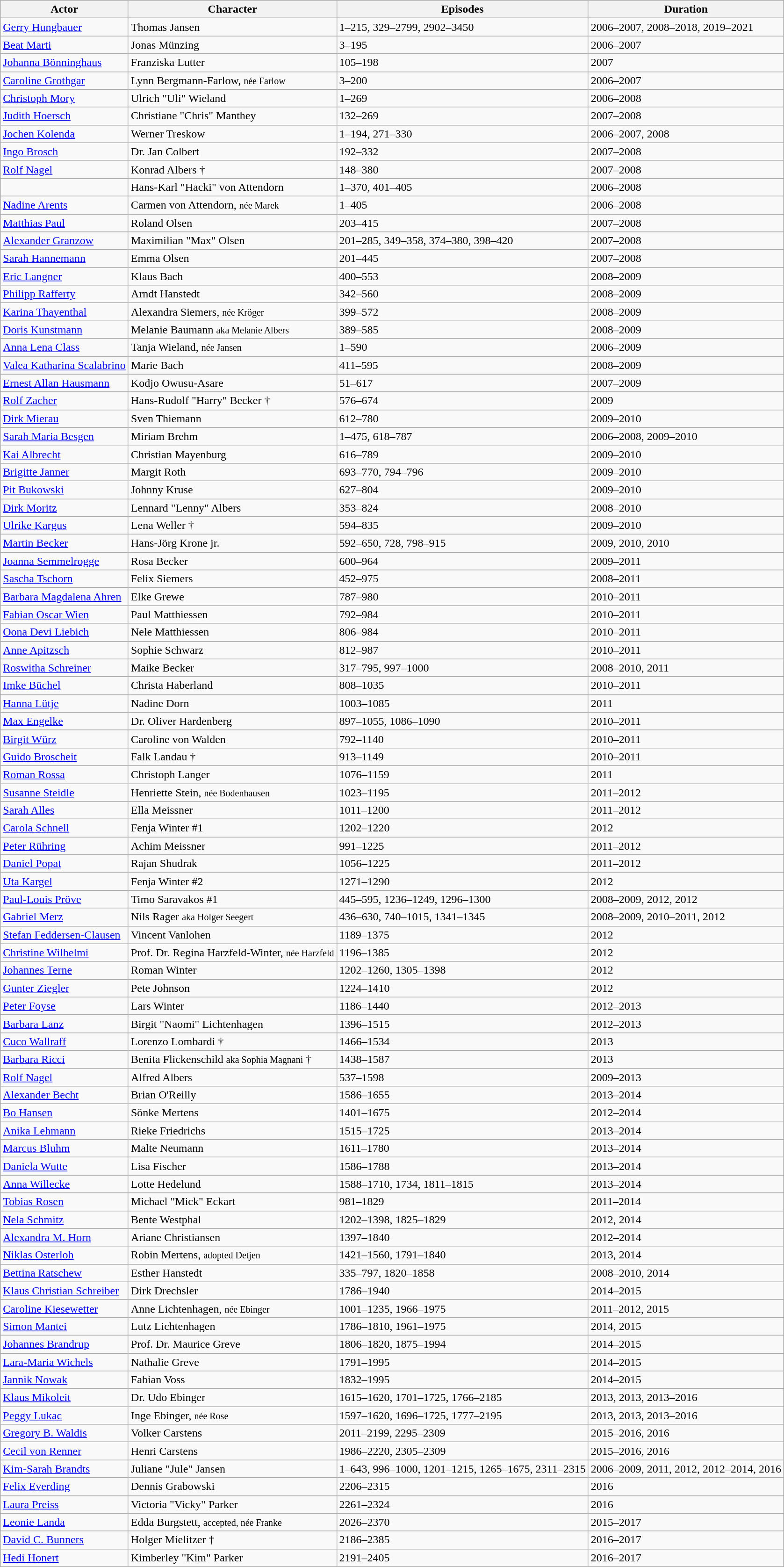<table class="wikitable sortable">
<tr>
<th>Actor</th>
<th>Character</th>
<th>Episodes</th>
<th>Duration</th>
</tr>
<tr>
<td><a href='#'>Gerry Hungbauer</a></td>
<td>Thomas Jansen</td>
<td>1–215, 329–2799, 2902–3450</td>
<td>2006–2007, 2008–2018, 2019–2021</td>
</tr>
<tr>
<td><a href='#'>Beat Marti</a></td>
<td>Jonas Münzing</td>
<td>3–195</td>
<td>2006–2007</td>
</tr>
<tr>
<td><a href='#'>Johanna Bönninghaus</a></td>
<td>Franziska Lutter</td>
<td>105–198</td>
<td>2007</td>
</tr>
<tr>
<td><a href='#'>Caroline Grothgar</a></td>
<td>Lynn Bergmann-Farlow, <small>née Farlow</small></td>
<td>3–200</td>
<td>2006–2007</td>
</tr>
<tr>
<td><a href='#'>Christoph Mory</a></td>
<td>Ulrich "Uli" Wieland</td>
<td>1–269</td>
<td>2006–2008</td>
</tr>
<tr>
<td><a href='#'>Judith Hoersch</a></td>
<td>Christiane "Chris" Manthey</td>
<td>132–269</td>
<td>2007–2008</td>
</tr>
<tr>
<td><a href='#'>Jochen Kolenda</a></td>
<td>Werner Treskow</td>
<td>1–194, 271–330</td>
<td>2006–2007, 2008</td>
</tr>
<tr>
<td><a href='#'>Ingo Brosch</a></td>
<td>Dr. Jan Colbert</td>
<td>192–332</td>
<td>2007–2008</td>
</tr>
<tr>
<td><a href='#'>Rolf Nagel</a></td>
<td>Konrad Albers †</td>
<td>148–380</td>
<td>2007–2008</td>
</tr>
<tr>
<td></td>
<td>Hans-Karl "Hacki" von Attendorn</td>
<td>1–370, 401–405</td>
<td>2006–2008</td>
</tr>
<tr>
<td><a href='#'>Nadine Arents</a></td>
<td>Carmen von Attendorn, <small>née Marek</small></td>
<td>1–405</td>
<td>2006–2008</td>
</tr>
<tr>
<td><a href='#'>Matthias Paul</a></td>
<td>Roland Olsen</td>
<td>203–415</td>
<td>2007–2008</td>
</tr>
<tr>
<td><a href='#'>Alexander Granzow</a></td>
<td>Maximilian "Max" Olsen</td>
<td>201–285, 349–358, 374–380, 398–420</td>
<td>2007–2008</td>
</tr>
<tr>
<td><a href='#'>Sarah Hannemann</a></td>
<td>Emma Olsen</td>
<td>201–445</td>
<td>2007–2008</td>
</tr>
<tr>
<td><a href='#'>Eric Langner</a></td>
<td>Klaus Bach</td>
<td>400–553</td>
<td>2008–2009</td>
</tr>
<tr>
<td><a href='#'>Philipp Rafferty</a></td>
<td>Arndt Hanstedt</td>
<td>342–560</td>
<td>2008–2009</td>
</tr>
<tr>
<td><a href='#'>Karina Thayenthal</a></td>
<td>Alexandra Siemers, <small>née Kröger</small></td>
<td>399–572</td>
<td>2008–2009</td>
</tr>
<tr>
<td><a href='#'>Doris Kunstmann</a></td>
<td>Melanie Baumann <small>aka Melanie Albers</small></td>
<td>389–585</td>
<td>2008–2009</td>
</tr>
<tr>
<td><a href='#'>Anna Lena Class</a></td>
<td>Tanja Wieland, <small>née Jansen</small></td>
<td>1–590</td>
<td>2006–2009</td>
</tr>
<tr>
<td><a href='#'>Valea Katharina Scalabrino</a></td>
<td>Marie Bach</td>
<td>411–595</td>
<td>2008–2009</td>
</tr>
<tr>
<td><a href='#'>Ernest Allan Hausmann</a></td>
<td>Kodjo Owusu-Asare</td>
<td>51–617</td>
<td>2007–2009</td>
</tr>
<tr>
<td><a href='#'>Rolf Zacher</a></td>
<td>Hans-Rudolf "Harry" Becker †</td>
<td>576–674</td>
<td>2009</td>
</tr>
<tr>
<td><a href='#'>Dirk Mierau</a></td>
<td>Sven Thiemann</td>
<td>612–780</td>
<td>2009–2010</td>
</tr>
<tr>
<td><a href='#'>Sarah Maria Besgen</a></td>
<td>Miriam Brehm</td>
<td>1–475, 618–787</td>
<td>2006–2008, 2009–2010</td>
</tr>
<tr>
<td><a href='#'>Kai Albrecht</a></td>
<td>Christian Mayenburg</td>
<td>616–789</td>
<td>2009–2010</td>
</tr>
<tr>
<td><a href='#'>Brigitte Janner</a></td>
<td>Margit Roth</td>
<td>693–770, 794–796</td>
<td>2009–2010</td>
</tr>
<tr>
<td><a href='#'>Pit Bukowski</a></td>
<td>Johnny Kruse</td>
<td>627–804</td>
<td>2009–2010</td>
</tr>
<tr>
<td><a href='#'>Dirk Moritz</a></td>
<td>Lennard "Lenny" Albers</td>
<td>353–824</td>
<td>2008–2010</td>
</tr>
<tr>
<td><a href='#'>Ulrike Kargus</a></td>
<td>Lena Weller †</td>
<td>594–835</td>
<td>2009–2010</td>
</tr>
<tr>
<td><a href='#'>Martin Becker</a></td>
<td>Hans-Jörg Krone jr.</td>
<td>592–650, 728, 798–915</td>
<td>2009, 2010, 2010</td>
</tr>
<tr>
<td><a href='#'>Joanna Semmelrogge</a></td>
<td>Rosa Becker</td>
<td>600–964</td>
<td>2009–2011</td>
</tr>
<tr>
<td><a href='#'>Sascha Tschorn</a></td>
<td>Felix Siemers</td>
<td>452–975</td>
<td>2008–2011</td>
</tr>
<tr>
<td><a href='#'>Barbara Magdalena Ahren</a></td>
<td>Elke Grewe</td>
<td>787–980</td>
<td>2010–2011</td>
</tr>
<tr>
<td><a href='#'>Fabian Oscar Wien</a></td>
<td>Paul Matthiessen</td>
<td>792–984</td>
<td>2010–2011</td>
</tr>
<tr>
<td><a href='#'>Oona Devi Liebich</a></td>
<td>Nele Matthiessen</td>
<td>806–984</td>
<td>2010–2011</td>
</tr>
<tr>
<td><a href='#'>Anne Apitzsch</a></td>
<td>Sophie Schwarz</td>
<td>812–987</td>
<td>2010–2011</td>
</tr>
<tr>
<td><a href='#'>Roswitha Schreiner</a></td>
<td>Maike Becker</td>
<td>317–795, 997–1000</td>
<td>2008–2010, 2011</td>
</tr>
<tr>
<td><a href='#'>Imke Büchel</a></td>
<td>Christa Haberland</td>
<td>808–1035</td>
<td>2010–2011</td>
</tr>
<tr>
<td><a href='#'>Hanna Lütje</a></td>
<td>Nadine Dorn</td>
<td>1003–1085</td>
<td>2011</td>
</tr>
<tr>
<td><a href='#'>Max Engelke</a></td>
<td>Dr. Oliver Hardenberg</td>
<td>897–1055, 1086–1090</td>
<td>2010–2011</td>
</tr>
<tr>
<td><a href='#'>Birgit Würz</a></td>
<td>Caroline von Walden</td>
<td>792–1140</td>
<td>2010–2011</td>
</tr>
<tr>
<td><a href='#'>Guido Broscheit</a></td>
<td>Falk Landau †</td>
<td>913–1149</td>
<td>2010–2011</td>
</tr>
<tr>
<td><a href='#'>Roman Rossa</a></td>
<td>Christoph Langer</td>
<td>1076–1159</td>
<td>2011</td>
</tr>
<tr>
<td><a href='#'>Susanne Steidle</a></td>
<td>Henriette Stein, <small>née Bodenhausen</small></td>
<td>1023–1195</td>
<td>2011–2012</td>
</tr>
<tr>
<td><a href='#'>Sarah Alles</a></td>
<td>Ella Meissner</td>
<td>1011–1200</td>
<td>2011–2012</td>
</tr>
<tr>
<td><a href='#'>Carola Schnell</a></td>
<td>Fenja Winter #1</td>
<td>1202–1220</td>
<td>2012</td>
</tr>
<tr>
<td><a href='#'>Peter Rühring</a></td>
<td>Achim Meissner</td>
<td>991–1225</td>
<td>2011–2012</td>
</tr>
<tr>
<td><a href='#'>Daniel Popat</a></td>
<td>Rajan Shudrak</td>
<td>1056–1225</td>
<td>2011–2012</td>
</tr>
<tr>
<td><a href='#'>Uta Kargel</a></td>
<td>Fenja Winter #2</td>
<td>1271–1290</td>
<td>2012</td>
</tr>
<tr>
<td><a href='#'>Paul-Louis Pröve</a></td>
<td>Timo Saravakos #1</td>
<td>445–595, 1236–1249, 1296–1300</td>
<td>2008–2009, 2012, 2012</td>
</tr>
<tr>
<td><a href='#'>Gabriel Merz</a></td>
<td>Nils Rager <small>aka Holger Seegert</small></td>
<td>436–630, 740–1015, 1341–1345</td>
<td>2008–2009, 2010–2011, 2012</td>
</tr>
<tr>
<td><a href='#'>Stefan Feddersen-Clausen</a></td>
<td>Vincent Vanlohen</td>
<td>1189–1375</td>
<td>2012</td>
</tr>
<tr>
<td><a href='#'>Christine Wilhelmi</a></td>
<td>Prof. Dr. Regina Harzfeld-Winter, <small>née Harzfeld</small></td>
<td>1196–1385</td>
<td>2012</td>
</tr>
<tr>
<td><a href='#'>Johannes Terne</a></td>
<td>Roman Winter</td>
<td>1202–1260, 1305–1398</td>
<td>2012</td>
</tr>
<tr>
<td><a href='#'>Gunter Ziegler</a></td>
<td>Pete Johnson</td>
<td>1224–1410</td>
<td>2012</td>
</tr>
<tr>
<td><a href='#'>Peter Foyse</a></td>
<td>Lars Winter</td>
<td>1186–1440</td>
<td>2012–2013</td>
</tr>
<tr>
<td><a href='#'>Barbara Lanz</a></td>
<td>Birgit "Naomi" Lichtenhagen</td>
<td>1396–1515</td>
<td>2012–2013</td>
</tr>
<tr>
<td><a href='#'>Cuco Wallraff</a></td>
<td>Lorenzo Lombardi †</td>
<td>1466–1534</td>
<td>2013</td>
</tr>
<tr>
<td><a href='#'>Barbara Ricci</a></td>
<td>Benita Flickenschild <small>aka Sophia Magnani</small> †</td>
<td>1438–1587</td>
<td>2013</td>
</tr>
<tr>
<td><a href='#'>Rolf Nagel</a></td>
<td>Alfred Albers</td>
<td>537–1598</td>
<td>2009–2013</td>
</tr>
<tr>
<td><a href='#'>Alexander Becht</a></td>
<td>Brian O'Reilly</td>
<td>1586–1655</td>
<td>2013–2014</td>
</tr>
<tr>
<td><a href='#'>Bo Hansen</a></td>
<td>Sönke Mertens</td>
<td>1401–1675</td>
<td>2012–2014</td>
</tr>
<tr>
<td><a href='#'>Anika Lehmann</a></td>
<td>Rieke Friedrichs</td>
<td>1515–1725</td>
<td>2013–2014</td>
</tr>
<tr>
<td><a href='#'>Marcus Bluhm</a></td>
<td>Malte Neumann</td>
<td>1611–1780</td>
<td>2013–2014</td>
</tr>
<tr>
<td><a href='#'>Daniela Wutte</a></td>
<td>Lisa Fischer</td>
<td>1586–1788</td>
<td>2013–2014</td>
</tr>
<tr>
<td><a href='#'>Anna Willecke</a></td>
<td>Lotte Hedelund</td>
<td>1588–1710, 1734, 1811–1815</td>
<td>2013–2014</td>
</tr>
<tr>
<td><a href='#'>Tobias Rosen</a></td>
<td>Michael "Mick" Eckart</td>
<td>981–1829</td>
<td>2011–2014</td>
</tr>
<tr>
<td><a href='#'>Nela Schmitz</a></td>
<td>Bente Westphal</td>
<td>1202–1398, 1825–1829</td>
<td>2012, 2014</td>
</tr>
<tr>
<td><a href='#'>Alexandra M. Horn</a></td>
<td>Ariane Christiansen</td>
<td>1397–1840</td>
<td>2012–2014</td>
</tr>
<tr>
<td><a href='#'>Niklas Osterloh</a></td>
<td>Robin Mertens, <small>adopted Detjen</small></td>
<td>1421–1560, 1791–1840</td>
<td>2013, 2014</td>
</tr>
<tr>
<td><a href='#'>Bettina Ratschew</a></td>
<td>Esther Hanstedt</td>
<td>335–797, 1820–1858</td>
<td>2008–2010, 2014</td>
</tr>
<tr>
<td><a href='#'>Klaus Christian Schreiber</a></td>
<td>Dirk Drechsler</td>
<td>1786–1940</td>
<td>2014–2015</td>
</tr>
<tr>
<td><a href='#'>Caroline Kiesewetter</a></td>
<td>Anne Lichtenhagen, <small>née Ebinger</small></td>
<td>1001–1235, 1966–1975</td>
<td>2011–2012, 2015</td>
</tr>
<tr>
<td><a href='#'>Simon Mantei</a></td>
<td>Lutz Lichtenhagen</td>
<td>1786–1810, 1961–1975</td>
<td>2014, 2015</td>
</tr>
<tr>
<td><a href='#'>Johannes Brandrup</a></td>
<td>Prof. Dr. Maurice Greve</td>
<td>1806–1820, 1875–1994</td>
<td>2014–2015</td>
</tr>
<tr>
<td><a href='#'>Lara-Maria Wichels</a></td>
<td>Nathalie Greve</td>
<td>1791–1995</td>
<td>2014–2015</td>
</tr>
<tr>
<td><a href='#'>Jannik Nowak</a></td>
<td>Fabian Voss</td>
<td>1832–1995</td>
<td>2014–2015</td>
</tr>
<tr>
<td><a href='#'>Klaus Mikoleit</a></td>
<td>Dr. Udo Ebinger</td>
<td>1615–1620, 1701–1725, 1766–2185</td>
<td>2013, 2013, 2013–2016</td>
</tr>
<tr>
<td><a href='#'>Peggy Lukac</a></td>
<td>Inge Ebinger, <small>née Rose</small></td>
<td>1597–1620, 1696–1725, 1777–2195</td>
<td>2013, 2013, 2013–2016</td>
</tr>
<tr>
<td><a href='#'>Gregory B. Waldis</a></td>
<td>Volker Carstens</td>
<td>2011–2199, 2295–2309</td>
<td>2015–2016, 2016</td>
</tr>
<tr>
<td><a href='#'>Cecil von Renner</a></td>
<td>Henri Carstens</td>
<td>1986–2220, 2305–2309</td>
<td>2015–2016, 2016</td>
</tr>
<tr>
<td><a href='#'>Kim-Sarah Brandts</a></td>
<td>Juliane "Jule" Jansen</td>
<td>1–643, 996–1000, 1201–1215, 1265–1675, 2311–2315</td>
<td>2006–2009, 2011, 2012, 2012–2014, 2016</td>
</tr>
<tr>
<td><a href='#'>Felix Everding</a></td>
<td>Dennis Grabowski</td>
<td>2206–2315</td>
<td>2016</td>
</tr>
<tr>
<td><a href='#'>Laura Preiss</a></td>
<td>Victoria "Vicky" Parker</td>
<td>2261–2324</td>
<td>2016</td>
</tr>
<tr>
<td><a href='#'>Leonie Landa</a></td>
<td>Edda Burgstett, <small>accepted, née Franke</small></td>
<td>2026–2370</td>
<td>2015–2017</td>
</tr>
<tr>
<td><a href='#'>David C. Bunners</a></td>
<td>Holger Mielitzer †</td>
<td>2186–2385</td>
<td>2016–2017</td>
</tr>
<tr>
<td><a href='#'>Hedi Honert</a></td>
<td>Kimberley "Kim" Parker</td>
<td>2191–2405</td>
<td>2016–2017</td>
</tr>
</table>
